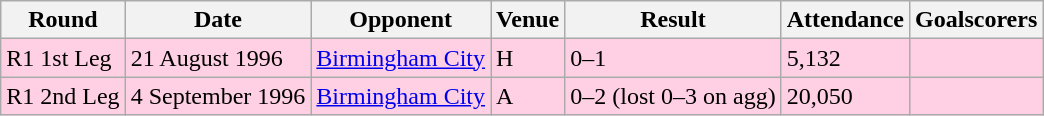<table class="wikitable">
<tr>
<th>Round</th>
<th>Date</th>
<th>Opponent</th>
<th>Venue</th>
<th>Result</th>
<th>Attendance</th>
<th>Goalscorers</th>
</tr>
<tr style="background:#ffd0e3;">
<td>R1 1st Leg</td>
<td>21 August 1996</td>
<td><a href='#'>Birmingham City</a></td>
<td>H</td>
<td>0–1</td>
<td>5,132</td>
<td></td>
</tr>
<tr style="background:#ffd0e3;">
<td>R1 2nd Leg</td>
<td>4 September 1996</td>
<td><a href='#'>Birmingham City</a></td>
<td>A</td>
<td>0–2 (lost 0–3 on agg)</td>
<td>20,050</td>
<td></td>
</tr>
</table>
